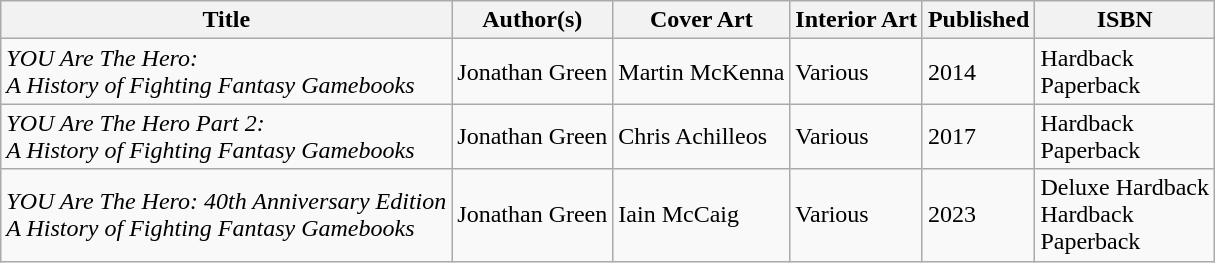<table class="wikitable">
<tr>
<th>Title</th>
<th>Author(s)</th>
<th>Cover Art</th>
<th>Interior Art</th>
<th>Published</th>
<th>ISBN</th>
</tr>
<tr>
<td><em>YOU Are The Hero:<br>A History of Fighting Fantasy Gamebooks</em></td>
<td>Jonathan Green</td>
<td>Martin McKenna</td>
<td>Various</td>
<td>2014</td>
<td> Hardback<br> Paperback</td>
</tr>
<tr>
<td><em>YOU Are The Hero Part 2:<br>A History of Fighting Fantasy Gamebooks</em></td>
<td>Jonathan Green</td>
<td>Chris Achilleos</td>
<td>Various</td>
<td>2017</td>
<td> Hardback<br> Paperback</td>
</tr>
<tr>
<td><em>YOU Are The Hero: 40th Anniversary Edition<br>A History of Fighting Fantasy Gamebooks</em></td>
<td>Jonathan Green</td>
<td>Iain McCaig</td>
<td>Various</td>
<td>2023</td>
<td> Deluxe Hardback<br> Hardback<br>  Paperback</td>
</tr>
</table>
